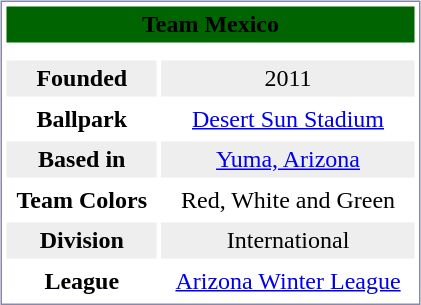<table style="margin:5px; border:1px solid #8888AA;" align=right cellpadding=3 cellspacing=3 width=280>
<tr align="center" bgcolor="darkgreen">
<td colspan=2><span> <strong>Team Mexico</strong></span></td>
</tr>
<tr align="center">
<td colspan=2></td>
</tr>
<tr align="center" bgcolor="#eeeeee">
<td><strong>Founded</strong></td>
<td>2011</td>
</tr>
<tr align="center">
<td><strong>Ballpark</strong></td>
<td><a href='#'>Desert Sun Stadium</a></td>
</tr>
<tr align="center" bgcolor="#eeeeee">
<td><strong>Based in</strong></td>
<td><a href='#'>Yuma, Arizona</a></td>
</tr>
<tr align="center">
<td><strong>Team Colors</strong></td>
<td>Red, White and Green</td>
</tr>
<tr align="center" bgcolor="#eeeeee">
<td><strong>Division</strong></td>
<td>International</td>
</tr>
<tr align="center">
<td><strong>League</strong></td>
<td><a href='#'>Arizona Winter League</a></td>
</tr>
</table>
